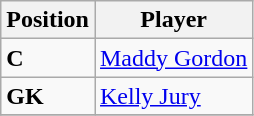<table class="wikitable collapsible">
<tr>
<th>Position</th>
<th>Player</th>
</tr>
<tr>
<td><strong>C</strong></td>
<td><a href='#'>Maddy Gordon</a></td>
</tr>
<tr>
<td><strong>GK</strong></td>
<td><a href='#'>Kelly Jury</a></td>
</tr>
<tr>
</tr>
</table>
